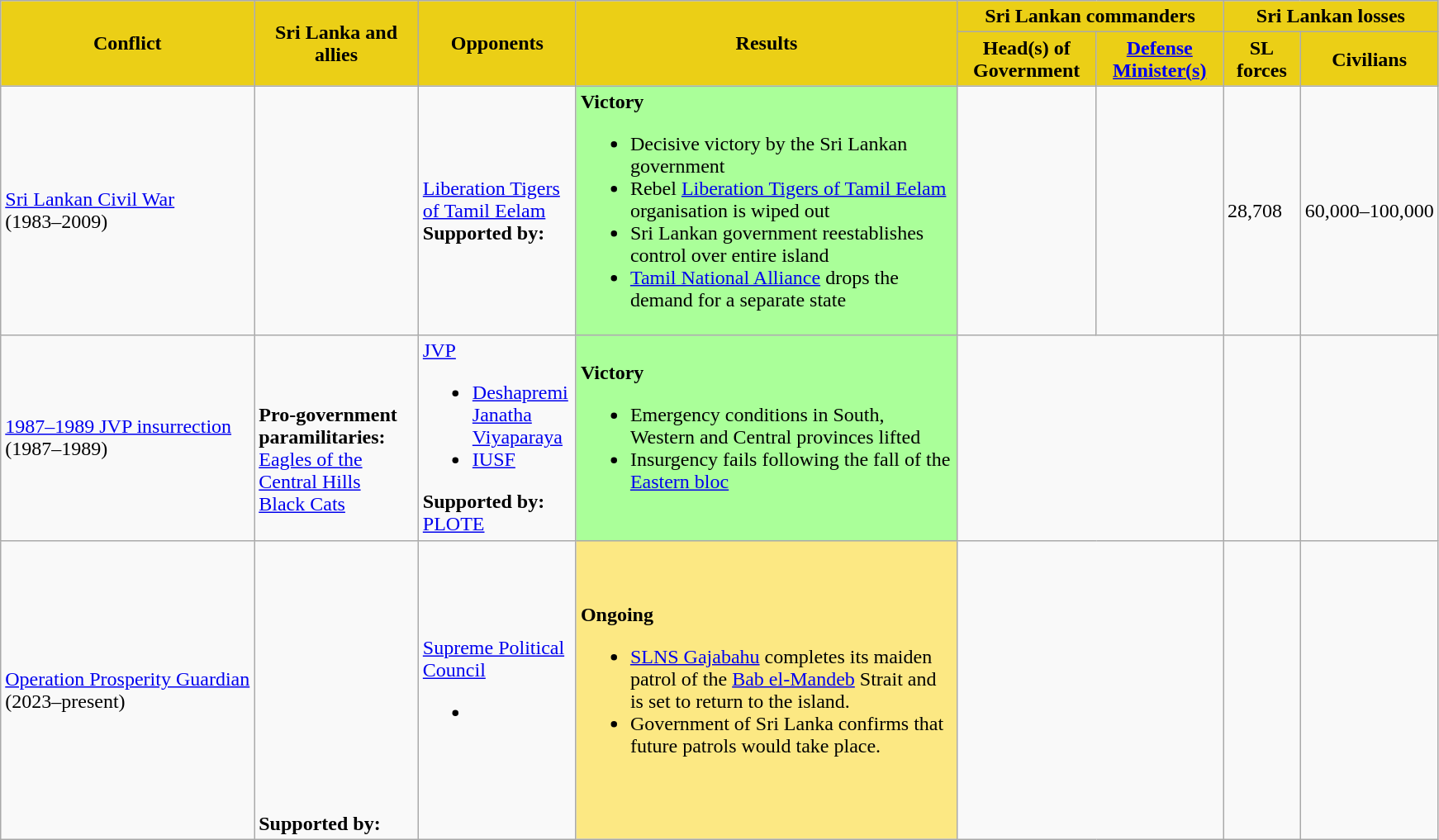<table class="wikitable">
<tr>
<th style="background:#EBCF16" rowspan="2"><span>Conflict</span></th>
<th style="background:#EBCF16" rowspan="2" width=125px><span>Sri Lanka and allies</span></th>
<th style="background:#EBCF16" rowspan="2" width=120px><span>Opponents</span></th>
<th style="background:#EBCF16" rowspan="2" width=300px><span>Results</span></th>
<th style="background:#EBCF16" colspan="2"><span>Sri Lankan commanders</span></th>
<th style="background:#EBCF16" colspan="2"><span>Sri Lankan losses</span></th>
</tr>
<tr>
<th style="background:#EBCF16" width=105px><span>Head(s) of Government</span></th>
<th style="background:#EBCF16" width=95px><span><a href='#'>Defense Minister(s)</a></span></th>
<th style="background:#EBCF16" width=55px><span>SL<br>forces</span></th>
<th style="background:#EBCF16" width=><span>Civilians</span></th>
</tr>
<tr>
<td><a href='#'>Sri Lankan Civil War</a><br>(1983–2009)</td>
<td><br> </td>
<td> <a href='#'>Liberation Tigers of Tamil Eelam</a><br><strong>Supported by:</strong>
 </td>
<td style="background:#AF9"><strong>Victory</strong><br><ul><li>Decisive victory by the Sri Lankan government</li><li>Rebel <a href='#'>Liberation Tigers of Tamil Eelam</a> organisation is wiped out</li><li>Sri Lankan government reestablishes control over entire island</li><li><a href='#'>Tamil National Alliance</a> drops the demand for a separate state</li></ul></td>
<td></td>
<td></td>
<td>28,708</td>
<td>60,000–100,000</td>
</tr>
<tr>
<td><a href='#'>1987–1989 JVP insurrection</a><br>(1987–1989)</td>
<td><br><br><strong>Pro-government paramilitaries:</strong>
<a href='#'>Eagles of the Central Hills</a><br><a href='#'>Black Cats</a></td>
<td> <a href='#'>JVP</a><br><ul><li> <a href='#'>Deshapremi Janatha Viyaparaya</a></li><li> <a href='#'>IUSF</a></li></ul><strong>Supported by:</strong>
<br> <a href='#'>PLOTE</a> </td>
<td style="background:#AF9"><strong>Victory</strong><br><ul><li>Emergency conditions in South, Western and Central provinces lifted</li><li>Insurgency fails following the fall of the <a href='#'>Eastern bloc</a></li></ul></td>
<td colspan="2"></td>
<td></td>
<td></td>
</tr>
<tr>
<td><a href='#'>Operation Prosperity Guardian</a><br>(2023–present)</td>
<td><br><br><br><br><br><br><br><br><br><br><br><br><strong>Supported by:</strong><br>
</td>
<td> <a href='#'>Supreme Political Council</a><br><ul><li></li></ul></td>
<td style="background:#FCE883"><strong>Ongoing</strong><br><ul><li><a href='#'>SLNS Gajabahu</a> completes its maiden patrol of the <a href='#'>Bab el-Mandeb</a> Strait and is set to return to the island.</li><li>Government of Sri Lanka confirms that future patrols would take place.</li></ul></td>
<td colspan="2"></td>
<td></td>
<td></td>
</tr>
</table>
